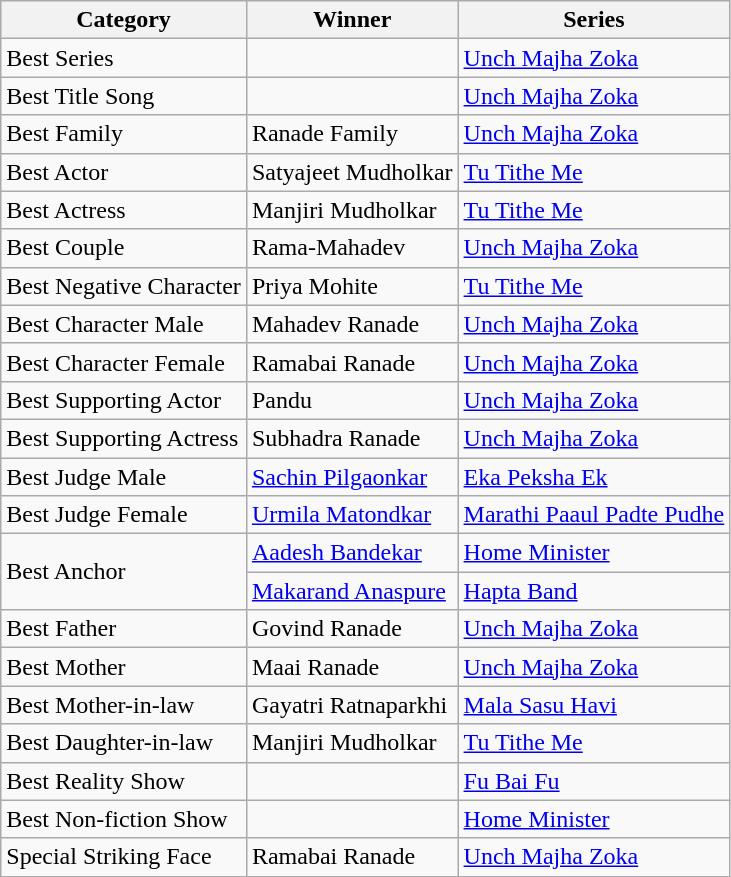<table class="wikitable sortable">
<tr>
<th>Category</th>
<th>Winner</th>
<th>Series</th>
</tr>
<tr>
<td>Best Series</td>
<td></td>
<td><a href='#'>Unch Majha Zoka</a></td>
</tr>
<tr>
<td>Best Title Song</td>
<td></td>
<td><a href='#'>Unch Majha Zoka</a></td>
</tr>
<tr>
<td>Best Family</td>
<td>Ranade Family</td>
<td><a href='#'>Unch Majha Zoka</a></td>
</tr>
<tr>
<td>Best Actor</td>
<td>Satyajeet Mudholkar</td>
<td><a href='#'>Tu Tithe Me</a></td>
</tr>
<tr>
<td>Best Actress</td>
<td>Manjiri Mudholkar</td>
<td><a href='#'>Tu Tithe Me</a></td>
</tr>
<tr>
<td>Best Couple</td>
<td>Rama-Mahadev</td>
<td><a href='#'>Unch Majha Zoka</a></td>
</tr>
<tr>
<td>Best Negative Character</td>
<td>Priya Mohite</td>
<td><a href='#'>Tu Tithe Me</a></td>
</tr>
<tr>
<td>Best Character Male</td>
<td>Mahadev Ranade</td>
<td><a href='#'>Unch Majha Zoka</a></td>
</tr>
<tr>
<td>Best Character Female</td>
<td>Ramabai Ranade</td>
<td><a href='#'>Unch Majha Zoka</a></td>
</tr>
<tr>
<td>Best Supporting Actor</td>
<td>Pandu</td>
<td><a href='#'>Unch Majha Zoka</a></td>
</tr>
<tr>
<td>Best Supporting Actress</td>
<td>Subhadra Ranade</td>
<td><a href='#'>Unch Majha Zoka</a></td>
</tr>
<tr>
<td>Best Judge Male</td>
<td><a href='#'>Sachin Pilgaonkar</a></td>
<td><a href='#'>Eka Peksha Ek</a></td>
</tr>
<tr>
<td>Best Judge Female</td>
<td><a href='#'>Urmila Matondkar</a></td>
<td><a href='#'>Marathi Paaul Padte Pudhe</a></td>
</tr>
<tr>
<td rowspan="2">Best Anchor</td>
<td><a href='#'>Aadesh Bandekar</a></td>
<td><a href='#'>Home Minister</a></td>
</tr>
<tr>
<td><a href='#'>Makarand Anaspure</a></td>
<td><a href='#'>Hapta Band</a></td>
</tr>
<tr>
<td>Best Father</td>
<td>Govind Ranade</td>
<td><a href='#'>Unch Majha Zoka</a></td>
</tr>
<tr>
<td>Best Mother</td>
<td>Maai Ranade</td>
<td><a href='#'>Unch Majha Zoka</a></td>
</tr>
<tr>
<td>Best Mother-in-law</td>
<td>Gayatri Ratnaparkhi</td>
<td><a href='#'>Mala Sasu Havi</a></td>
</tr>
<tr>
<td>Best Daughter-in-law</td>
<td>Manjiri Mudholkar</td>
<td><a href='#'>Tu Tithe Me</a></td>
</tr>
<tr>
<td>Best Reality Show</td>
<td></td>
<td><a href='#'>Fu Bai Fu</a></td>
</tr>
<tr>
<td>Best Non-fiction Show</td>
<td></td>
<td><a href='#'>Home Minister</a></td>
</tr>
<tr>
<td>Special Striking Face</td>
<td>Ramabai Ranade</td>
<td><a href='#'>Unch Majha Zoka</a></td>
</tr>
</table>
